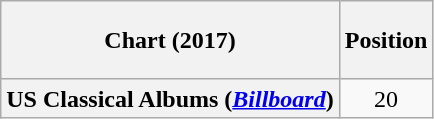<table class="wikitable sortable plainrowheaders" style="text-align:center">
<tr>
<th scope="col" height=45>Chart (2017)</th>
<th scope="col">Position</th>
</tr>
<tr>
<th scope="row">US Classical Albums (<em><a href='#'>Billboard</a></em>)</th>
<td>20</td>
</tr>
</table>
